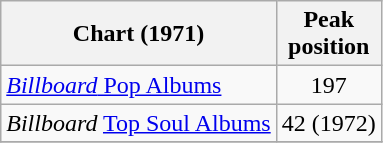<table class="wikitable">
<tr>
<th>Chart (1971)</th>
<th>Peak<br>position</th>
</tr>
<tr>
<td><a href='#'><em>Billboard</em> Pop Albums</a></td>
<td align=center>197</td>
</tr>
<tr>
<td><em>Billboard</em> <a href='#'>Top Soul Albums</a></td>
<td align=center>42 (1972)</td>
</tr>
<tr>
</tr>
</table>
